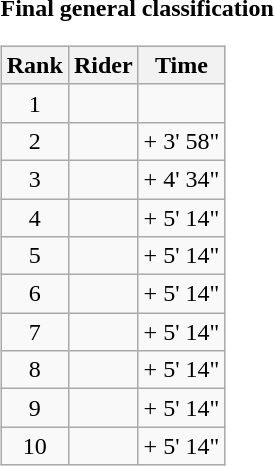<table>
<tr>
<td><strong>Final general classification</strong><br><table class="wikitable">
<tr>
<th scope="col">Rank</th>
<th scope="col">Rider</th>
<th scope="col">Time</th>
</tr>
<tr>
<td style="text-align:center;">1</td>
<td></td>
<td style="text-align:right;"></td>
</tr>
<tr>
<td style="text-align:center;">2</td>
<td></td>
<td style="text-align:right;">+ 3' 58"</td>
</tr>
<tr>
<td style="text-align:center;">3</td>
<td></td>
<td style="text-align:right;">+ 4' 34"</td>
</tr>
<tr>
<td style="text-align:center;">4</td>
<td></td>
<td style="text-align:right;">+ 5' 14"</td>
</tr>
<tr>
<td style="text-align:center;">5</td>
<td></td>
<td style="text-align:right;">+ 5' 14"</td>
</tr>
<tr>
<td style="text-align:center;">6</td>
<td></td>
<td style="text-align:right;">+ 5' 14"</td>
</tr>
<tr>
<td style="text-align:center;">7</td>
<td></td>
<td style="text-align:right;">+ 5' 14"</td>
</tr>
<tr>
<td style="text-align:center;">8</td>
<td></td>
<td style="text-align:right;">+ 5' 14"</td>
</tr>
<tr>
<td style="text-align:center;">9</td>
<td></td>
<td style="text-align:right;">+ 5' 14"</td>
</tr>
<tr>
<td style="text-align:center;">10</td>
<td></td>
<td style="text-align:right;">+ 5' 14"</td>
</tr>
</table>
</td>
</tr>
</table>
